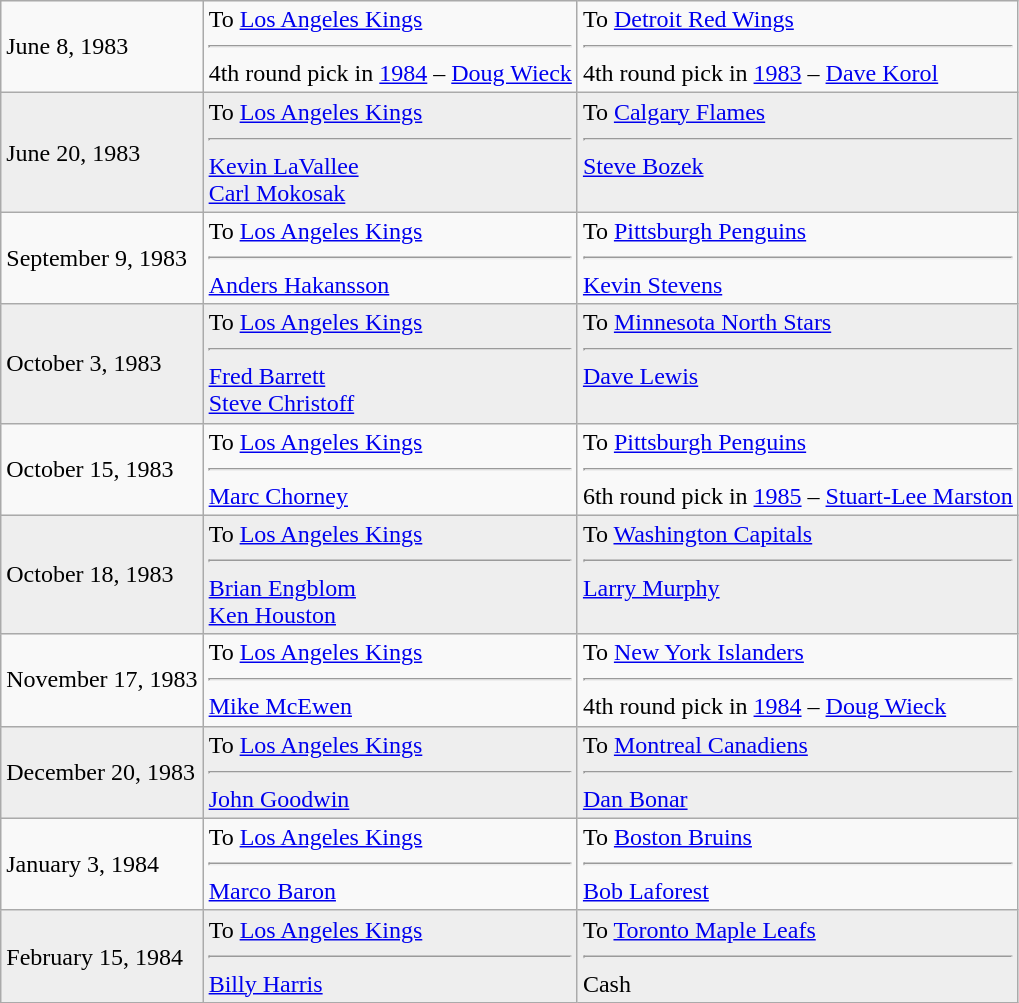<table class="wikitable">
<tr>
<td>June 8, 1983</td>
<td valign="top">To <a href='#'>Los Angeles Kings</a><hr>4th round pick in <a href='#'>1984</a> – <a href='#'>Doug Wieck</a></td>
<td valign="top">To <a href='#'>Detroit Red Wings</a><hr>4th round pick in <a href='#'>1983</a> – <a href='#'>Dave Korol</a></td>
</tr>
<tr style="background:#eee;">
<td>June 20, 1983</td>
<td valign="top">To <a href='#'>Los Angeles Kings</a><hr><a href='#'>Kevin LaVallee</a> <br> <a href='#'>Carl Mokosak</a></td>
<td valign="top">To <a href='#'>Calgary Flames</a><hr><a href='#'>Steve Bozek</a></td>
</tr>
<tr>
<td>September 9, 1983</td>
<td valign="top">To <a href='#'>Los Angeles Kings</a><hr><a href='#'>Anders Hakansson</a></td>
<td valign="top">To <a href='#'>Pittsburgh Penguins</a><hr><a href='#'>Kevin Stevens</a></td>
</tr>
<tr style="background:#eee;">
<td>October 3, 1983</td>
<td valign="top">To <a href='#'>Los Angeles Kings</a><hr><a href='#'>Fred Barrett</a> <br> <a href='#'>Steve Christoff</a></td>
<td valign="top">To <a href='#'>Minnesota North Stars</a><hr><a href='#'>Dave Lewis</a></td>
</tr>
<tr>
<td>October 15, 1983</td>
<td valign="top">To <a href='#'>Los Angeles Kings</a><hr><a href='#'>Marc Chorney</a></td>
<td valign="top">To <a href='#'>Pittsburgh Penguins</a><hr>6th round pick in <a href='#'>1985</a> – <a href='#'>Stuart-Lee Marston</a></td>
</tr>
<tr style="background:#eee;">
<td>October 18, 1983</td>
<td valign="top">To <a href='#'>Los Angeles Kings</a><hr><a href='#'>Brian Engblom</a> <br> <a href='#'>Ken Houston</a></td>
<td valign="top">To <a href='#'>Washington Capitals</a><hr><a href='#'>Larry Murphy</a></td>
</tr>
<tr>
<td>November 17, 1983</td>
<td valign="top">To <a href='#'>Los Angeles Kings</a><hr><a href='#'>Mike McEwen</a></td>
<td valign="top">To <a href='#'>New York Islanders</a><hr>4th round pick in <a href='#'>1984</a> – <a href='#'>Doug Wieck</a></td>
</tr>
<tr style="background:#eee;">
<td>December 20, 1983</td>
<td valign="top">To <a href='#'>Los Angeles Kings</a><hr><a href='#'>John Goodwin</a></td>
<td valign="top">To <a href='#'>Montreal Canadiens</a><hr><a href='#'>Dan Bonar</a></td>
</tr>
<tr>
<td>January 3, 1984</td>
<td valign="top">To <a href='#'>Los Angeles Kings</a><hr><a href='#'>Marco Baron</a></td>
<td valign="top">To <a href='#'>Boston Bruins</a><hr><a href='#'>Bob Laforest</a></td>
</tr>
<tr style="background:#eee;">
<td>February 15, 1984</td>
<td valign="top">To <a href='#'>Los Angeles Kings</a><hr><a href='#'>Billy Harris</a></td>
<td valign="top">To <a href='#'>Toronto Maple Leafs</a><hr>Cash</td>
</tr>
</table>
